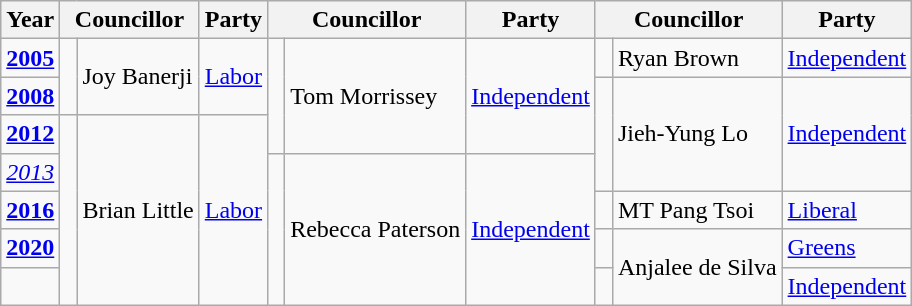<table class="wikitable">
<tr>
<th>Year</th>
<th colspan="2">Councillor</th>
<th>Party</th>
<th colspan="2">Councillor</th>
<th>Party</th>
<th colspan="2">Councillor</th>
<th>Party</th>
</tr>
<tr>
<td><strong><a href='#'>2005</a></strong></td>
<td rowspan="2" width="1px" > </td>
<td rowspan="2">Joy Banerji</td>
<td rowspan="2"><a href='#'>Labor</a></td>
<td rowspan="3" width="1px" > </td>
<td rowspan="3">Tom Morrissey</td>
<td rowspan="3"><a href='#'>Independent</a></td>
<td rowspan="1" width="1px" > </td>
<td rowspan="1">Ryan Brown</td>
<td rowspan="1"><a href='#'>Independent</a></td>
</tr>
<tr>
<td><strong><a href='#'>2008</a></strong></td>
<td rowspan="3" width="1px" > </td>
<td rowspan="3">Jieh-Yung Lo</td>
<td rowspan="3"><a href='#'>Independent</a></td>
</tr>
<tr>
<td><strong><a href='#'>2012</a></strong></td>
<td rowspan="5" width="1px" > </td>
<td rowspan="5">Brian Little</td>
<td rowspan="5"><a href='#'>Labor</a></td>
</tr>
<tr>
<td><em><a href='#'>2013</a></em></td>
<td rowspan="4" width="1px" > </td>
<td rowspan="4">Rebecca Paterson</td>
<td rowspan="4"><a href='#'>Independent</a></td>
</tr>
<tr>
<td><strong><a href='#'>2016</a></strong></td>
<td rowspan="1" width="1px" > </td>
<td rowspan="1">MT Pang Tsoi</td>
<td rowspan="1"><a href='#'>Liberal</a></td>
</tr>
<tr>
<td><strong><a href='#'>2020</a></strong></td>
<td rowspan="1" width="1px" > </td>
<td rowspan="2">Anjalee de Silva</td>
<td rowspan="1"><a href='#'>Greens</a></td>
</tr>
<tr>
<td></td>
<td rowspan="1" width="1px" > </td>
<td rowspan="1"><a href='#'>Independent</a></td>
</tr>
</table>
